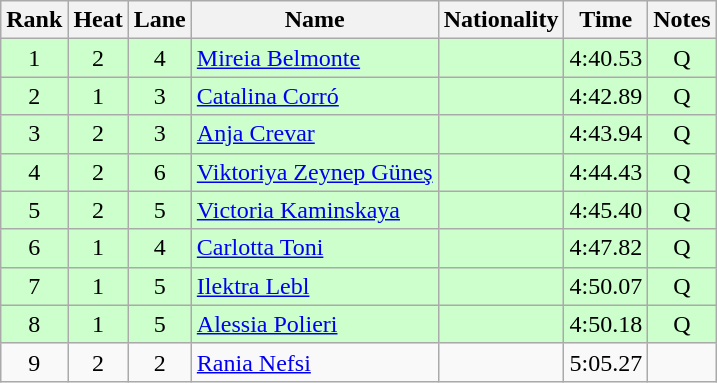<table class="wikitable sortable" style="text-align:center">
<tr>
<th>Rank</th>
<th>Heat</th>
<th>Lane</th>
<th>Name</th>
<th>Nationality</th>
<th>Time</th>
<th>Notes</th>
</tr>
<tr bgcolor=ccffcc>
<td>1</td>
<td>2</td>
<td>4</td>
<td align="left"><a href='#'>Mireia Belmonte</a></td>
<td align="left"></td>
<td>4:40.53</td>
<td>Q</td>
</tr>
<tr bgcolor=ccffcc>
<td>2</td>
<td>1</td>
<td>3</td>
<td align="left"><a href='#'>Catalina Corró</a></td>
<td align="left"></td>
<td>4:42.89</td>
<td>Q</td>
</tr>
<tr bgcolor=ccffcc>
<td>3</td>
<td>2</td>
<td>3</td>
<td align="left"><a href='#'>Anja Crevar</a></td>
<td align="left"></td>
<td>4:43.94</td>
<td>Q</td>
</tr>
<tr bgcolor=ccffcc>
<td>4</td>
<td>2</td>
<td>6</td>
<td align="left"><a href='#'>Viktoriya Zeynep Güneş</a></td>
<td align="left"></td>
<td>4:44.43</td>
<td>Q</td>
</tr>
<tr bgcolor=ccffcc>
<td>5</td>
<td>2</td>
<td>5</td>
<td align="left"><a href='#'>Victoria Kaminskaya</a></td>
<td align="left"></td>
<td>4:45.40</td>
<td>Q</td>
</tr>
<tr bgcolor=ccffcc>
<td>6</td>
<td>1</td>
<td>4</td>
<td align="left"><a href='#'>Carlotta Toni</a></td>
<td align="left"></td>
<td>4:47.82</td>
<td>Q</td>
</tr>
<tr bgcolor=ccffcc>
<td>7</td>
<td>1</td>
<td>5</td>
<td align="left"><a href='#'>Ilektra Lebl</a></td>
<td align="left"></td>
<td>4:50.07</td>
<td>Q</td>
</tr>
<tr bgcolor=ccffcc>
<td>8</td>
<td>1</td>
<td>5</td>
<td align="left"><a href='#'>Alessia Polieri</a></td>
<td align="left"></td>
<td>4:50.18</td>
<td>Q</td>
</tr>
<tr>
<td>9</td>
<td>2</td>
<td>2</td>
<td align="left"><a href='#'>Rania Nefsi</a></td>
<td align="left"></td>
<td>5:05.27</td>
<td></td>
</tr>
</table>
